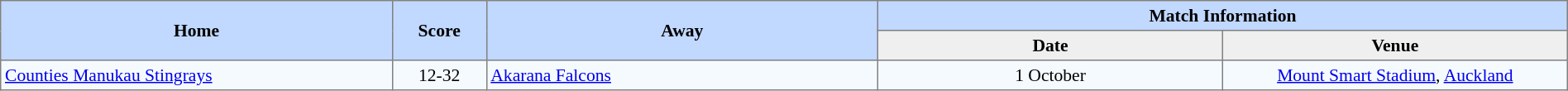<table border=1 style="border-collapse:collapse; font-size:90%; text-align:center;" cellpadding=3 cellspacing=0 width=100%>
<tr bgcolor=#C1D8FF>
<th rowspan=2 width=25%>Home</th>
<th rowspan=2 width=6%>Score</th>
<th rowspan=2 width=25%>Away</th>
<th colspan=6>Match Information</th>
</tr>
<tr bgcolor=#EFEFEF>
<th width=22%>Date</th>
<th width=22%>Venue</th>
</tr>
<tr bgcolor=#F5FAFF>
<td align=left><a href='#'>Counties Manukau Stingrays</a></td>
<td>12-32</td>
<td align=left><a href='#'>Akarana Falcons</a></td>
<td>1 October</td>
<td><a href='#'>Mount Smart Stadium</a>, <a href='#'>Auckland</a></td>
</tr>
</table>
